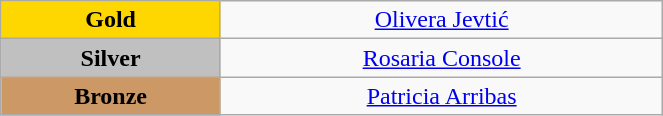<table class="wikitable" style="text-align:center; " width="35%">
<tr>
<td bgcolor="gold"><strong>Gold</strong></td>
<td><a href='#'>Olivera Jevtić</a><br>  <small><em></em></small></td>
</tr>
<tr>
<td bgcolor="silver"><strong>Silver</strong></td>
<td><a href='#'>Rosaria Console</a><br>  <small><em></em></small></td>
</tr>
<tr>
<td bgcolor="CC9966"><strong>Bronze</strong></td>
<td><a href='#'>Patricia Arribas</a><br>  <small><em></em></small></td>
</tr>
</table>
